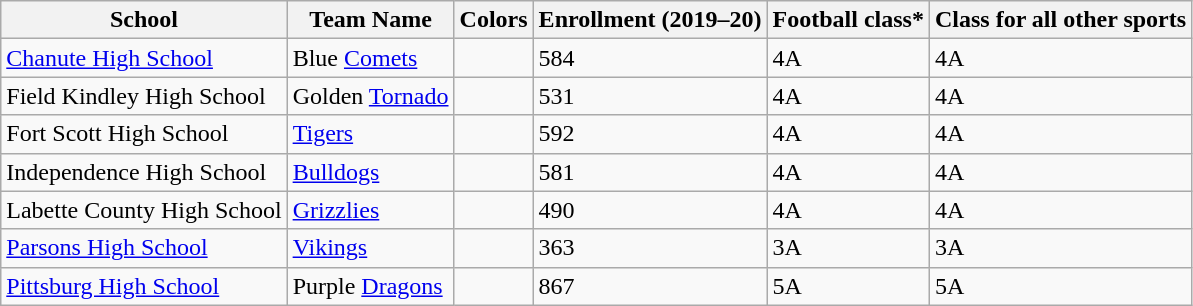<table class="wikitable" border="1">
<tr>
<th>School</th>
<th>Team Name</th>
<th>Colors</th>
<th>Enrollment (2019–20)</th>
<th>Football class*</th>
<th>Class for all other sports</th>
</tr>
<tr>
<td><a href='#'>Chanute High School</a></td>
<td>Blue <a href='#'>Comets</a></td>
<td> </td>
<td>584</td>
<td>4A</td>
<td>4A</td>
</tr>
<tr>
<td>Field Kindley High School</td>
<td>Golden <a href='#'>Tornado</a></td>
<td> </td>
<td>531</td>
<td>4A</td>
<td>4A</td>
</tr>
<tr>
<td>Fort Scott High School</td>
<td><a href='#'>Tigers</a></td>
<td> </td>
<td>592</td>
<td>4A</td>
<td>4A</td>
</tr>
<tr>
<td>Independence High School</td>
<td><a href='#'>Bulldogs</a></td>
<td> </td>
<td>581</td>
<td>4A</td>
<td>4A</td>
</tr>
<tr>
<td>Labette County High School</td>
<td><a href='#'>Grizzlies</a></td>
<td> </td>
<td>490</td>
<td>4A</td>
<td>4A</td>
</tr>
<tr>
<td><a href='#'>Parsons High School</a></td>
<td><a href='#'>Vikings</a></td>
<td> </td>
<td>363</td>
<td>3A</td>
<td>3A</td>
</tr>
<tr>
<td><a href='#'>Pittsburg High School</a></td>
<td>Purple <a href='#'>Dragons</a></td>
<td> </td>
<td>867</td>
<td>5A</td>
<td>5A</td>
</tr>
</table>
